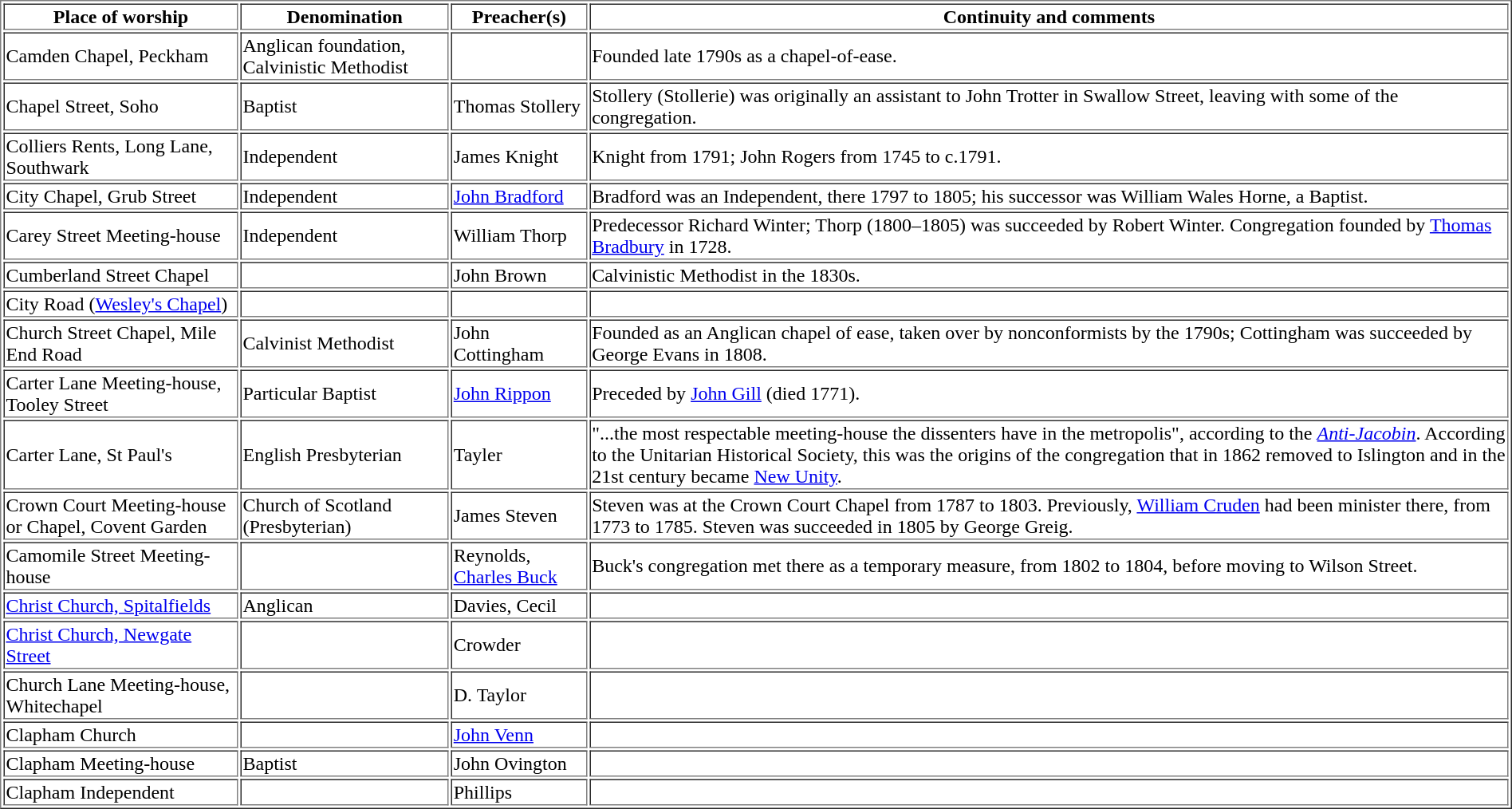<table border=1>
<tr>
<th>Place of worship</th>
<th>Denomination</th>
<th>Preacher(s)</th>
<th>Continuity and comments</th>
</tr>
<tr>
<td>Camden Chapel, Peckham</td>
<td>Anglican foundation, Calvinistic Methodist</td>
<td></td>
<td>Founded late 1790s as a chapel-of-ease.</td>
</tr>
<tr>
<td>Chapel Street, Soho</td>
<td>Baptist</td>
<td>Thomas Stollery</td>
<td>Stollery (Stollerie) was originally an assistant to John Trotter in Swallow Street, leaving with some of the congregation.</td>
</tr>
<tr>
<td>Colliers Rents, Long Lane, Southwark</td>
<td>Independent</td>
<td>James Knight</td>
<td>Knight from 1791; John Rogers from 1745 to c.1791.</td>
</tr>
<tr>
<td>City Chapel, Grub Street</td>
<td>Independent</td>
<td><a href='#'>John Bradford</a></td>
<td>Bradford was an Independent, there 1797 to 1805; his successor was William Wales Horne, a Baptist.</td>
</tr>
<tr>
<td>Carey Street Meeting-house</td>
<td>Independent</td>
<td>William Thorp</td>
<td>Predecessor Richard Winter; Thorp (1800–1805) was succeeded by Robert Winter. Congregation founded by <a href='#'>Thomas Bradbury</a> in 1728.</td>
</tr>
<tr>
<td>Cumberland Street Chapel</td>
<td></td>
<td>John Brown</td>
<td>Calvinistic Methodist in the 1830s.</td>
</tr>
<tr>
<td>City Road (<a href='#'>Wesley's Chapel</a>)</td>
<td></td>
<td></td>
<td></td>
</tr>
<tr>
<td>Church Street Chapel, Mile End Road</td>
<td>Calvinist Methodist</td>
<td>John Cottingham</td>
<td>Founded as an Anglican chapel of ease, taken over by nonconformists by the 1790s; Cottingham was succeeded by George Evans in 1808.</td>
</tr>
<tr>
<td>Carter Lane Meeting-house, Tooley Street</td>
<td>Particular Baptist</td>
<td><a href='#'>John Rippon</a></td>
<td>Preceded by <a href='#'>John Gill</a> (died 1771).</td>
</tr>
<tr>
<td>Carter Lane, St Paul's</td>
<td>English Presbyterian</td>
<td>Tayler</td>
<td>"...the most respectable meeting-house the dissenters have in the metropolis", according to the <em><a href='#'>Anti-Jacobin</a></em>. According to the Unitarian Historical Society, this was the origins of the congregation that in 1862 removed to Islington and in the 21st century became <a href='#'>New Unity</a>.</td>
</tr>
<tr>
<td>Crown Court Meeting-house or Chapel, Covent Garden</td>
<td>Church of Scotland (Presbyterian)</td>
<td>James Steven</td>
<td>Steven was at the Crown Court Chapel from 1787 to 1803. Previously, <a href='#'>William Cruden</a> had been minister there, from 1773 to 1785. Steven was succeeded in 1805 by George Greig.</td>
</tr>
<tr>
<td>Camomile Street Meeting-house</td>
<td></td>
<td>Reynolds, <a href='#'>Charles Buck</a></td>
<td>Buck's congregation met there as a temporary measure, from 1802 to 1804, before moving to Wilson Street.</td>
</tr>
<tr>
<td><a href='#'>Christ Church, Spitalfields</a></td>
<td>Anglican</td>
<td>Davies, Cecil</td>
<td></td>
</tr>
<tr>
<td><a href='#'>Christ Church, Newgate Street</a></td>
<td></td>
<td>Crowder</td>
<td></td>
</tr>
<tr>
<td>Church Lane Meeting-house, Whitechapel</td>
<td></td>
<td>D. Taylor</td>
<td></td>
</tr>
<tr>
<td>Clapham Church</td>
<td></td>
<td><a href='#'>John Venn</a></td>
<td></td>
</tr>
<tr>
<td>Clapham Meeting-house</td>
<td>Baptist</td>
<td>John Ovington</td>
<td></td>
</tr>
<tr>
<td>Clapham Independent</td>
<td></td>
<td>Phillips</td>
<td></td>
</tr>
</table>
